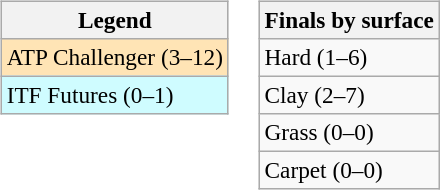<table>
<tr valign=top>
<td><br><table class=wikitable style=font-size:97%>
<tr>
<th>Legend</th>
</tr>
<tr bgcolor=moccasin>
<td>ATP Challenger (3–12)</td>
</tr>
<tr bgcolor=cffcff>
<td>ITF Futures (0–1)</td>
</tr>
</table>
</td>
<td><br><table class=wikitable style=font-size:97%>
<tr>
<th>Finals by surface</th>
</tr>
<tr>
<td>Hard (1–6)</td>
</tr>
<tr>
<td>Clay (2–7)</td>
</tr>
<tr>
<td>Grass (0–0)</td>
</tr>
<tr>
<td>Carpet (0–0)</td>
</tr>
</table>
</td>
</tr>
</table>
